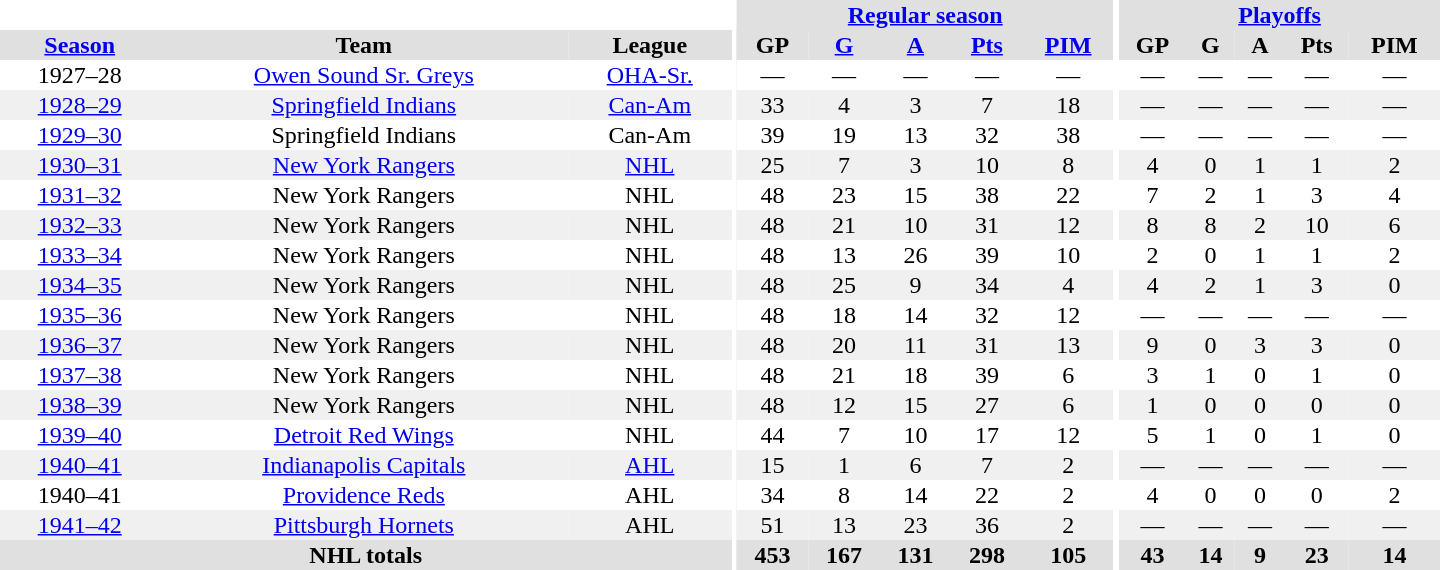<table border="0" cellpadding="1" cellspacing="0" style="text-align:center; width:60em">
<tr bgcolor="#e0e0e0">
<th colspan="3" bgcolor="#ffffff"></th>
<th rowspan="100" bgcolor="#ffffff"></th>
<th colspan="5"><a href='#'>Regular season</a></th>
<th rowspan="100" bgcolor="#ffffff"></th>
<th colspan="5"><a href='#'>Playoffs</a></th>
</tr>
<tr bgcolor="#e0e0e0">
<th><a href='#'>Season</a></th>
<th>Team</th>
<th>League</th>
<th>GP</th>
<th><a href='#'>G</a></th>
<th><a href='#'>A</a></th>
<th><a href='#'>Pts</a></th>
<th><a href='#'>PIM</a></th>
<th>GP</th>
<th>G</th>
<th>A</th>
<th>Pts</th>
<th>PIM</th>
</tr>
<tr>
<td>1927–28</td>
<td><a href='#'>Owen Sound Sr. Greys</a></td>
<td><a href='#'>OHA-Sr.</a></td>
<td>—</td>
<td>—</td>
<td>—</td>
<td>—</td>
<td>—</td>
<td>—</td>
<td>—</td>
<td>—</td>
<td>—</td>
<td>—</td>
</tr>
<tr bgcolor="#f0f0f0">
<td><a href='#'>1928–29</a></td>
<td><a href='#'>Springfield Indians</a></td>
<td><a href='#'>Can-Am</a></td>
<td>33</td>
<td>4</td>
<td>3</td>
<td>7</td>
<td>18</td>
<td>—</td>
<td>—</td>
<td>—</td>
<td>—</td>
<td>—</td>
</tr>
<tr>
<td><a href='#'>1929–30</a></td>
<td>Springfield Indians</td>
<td>Can-Am</td>
<td>39</td>
<td>19</td>
<td>13</td>
<td>32</td>
<td>38</td>
<td>—</td>
<td>—</td>
<td>—</td>
<td>—</td>
<td>—</td>
</tr>
<tr bgcolor="#f0f0f0">
<td><a href='#'>1930–31</a></td>
<td><a href='#'>New York Rangers</a></td>
<td><a href='#'>NHL</a></td>
<td>25</td>
<td>7</td>
<td>3</td>
<td>10</td>
<td>8</td>
<td>4</td>
<td>0</td>
<td>1</td>
<td>1</td>
<td>2</td>
</tr>
<tr>
<td><a href='#'>1931–32</a></td>
<td>New York Rangers</td>
<td>NHL</td>
<td>48</td>
<td>23</td>
<td>15</td>
<td>38</td>
<td>22</td>
<td>7</td>
<td>2</td>
<td>1</td>
<td>3</td>
<td>4</td>
</tr>
<tr bgcolor="#f0f0f0">
<td><a href='#'>1932–33</a></td>
<td>New York Rangers</td>
<td>NHL</td>
<td>48</td>
<td>21</td>
<td>10</td>
<td>31</td>
<td>12</td>
<td>8</td>
<td>8</td>
<td>2</td>
<td>10</td>
<td>6</td>
</tr>
<tr>
<td><a href='#'>1933–34</a></td>
<td>New York Rangers</td>
<td>NHL</td>
<td>48</td>
<td>13</td>
<td>26</td>
<td>39</td>
<td>10</td>
<td>2</td>
<td>0</td>
<td>1</td>
<td>1</td>
<td>2</td>
</tr>
<tr bgcolor="#f0f0f0">
<td><a href='#'>1934–35</a></td>
<td>New York Rangers</td>
<td>NHL</td>
<td>48</td>
<td>25</td>
<td>9</td>
<td>34</td>
<td>4</td>
<td>4</td>
<td>2</td>
<td>1</td>
<td>3</td>
<td>0</td>
</tr>
<tr>
<td><a href='#'>1935–36</a></td>
<td>New York Rangers</td>
<td>NHL</td>
<td>48</td>
<td>18</td>
<td>14</td>
<td>32</td>
<td>12</td>
<td>—</td>
<td>—</td>
<td>—</td>
<td>—</td>
<td>—</td>
</tr>
<tr bgcolor="#f0f0f0">
<td><a href='#'>1936–37</a></td>
<td>New York Rangers</td>
<td>NHL</td>
<td>48</td>
<td>20</td>
<td>11</td>
<td>31</td>
<td>13</td>
<td>9</td>
<td>0</td>
<td>3</td>
<td>3</td>
<td>0</td>
</tr>
<tr>
<td><a href='#'>1937–38</a></td>
<td>New York Rangers</td>
<td>NHL</td>
<td>48</td>
<td>21</td>
<td>18</td>
<td>39</td>
<td>6</td>
<td>3</td>
<td>1</td>
<td>0</td>
<td>1</td>
<td>0</td>
</tr>
<tr bgcolor="#f0f0f0">
<td><a href='#'>1938–39</a></td>
<td>New York Rangers</td>
<td>NHL</td>
<td>48</td>
<td>12</td>
<td>15</td>
<td>27</td>
<td>6</td>
<td>1</td>
<td>0</td>
<td>0</td>
<td>0</td>
<td>0</td>
</tr>
<tr>
<td><a href='#'>1939–40</a></td>
<td><a href='#'>Detroit Red Wings</a></td>
<td>NHL</td>
<td>44</td>
<td>7</td>
<td>10</td>
<td>17</td>
<td>12</td>
<td>5</td>
<td>1</td>
<td>0</td>
<td>1</td>
<td>0</td>
</tr>
<tr bgcolor="#f0f0f0">
<td><a href='#'>1940–41</a></td>
<td><a href='#'>Indianapolis Capitals</a></td>
<td><a href='#'>AHL</a></td>
<td>15</td>
<td>1</td>
<td>6</td>
<td>7</td>
<td>2</td>
<td>—</td>
<td>—</td>
<td>—</td>
<td>—</td>
<td>—</td>
</tr>
<tr>
<td>1940–41</td>
<td><a href='#'>Providence Reds</a></td>
<td>AHL</td>
<td>34</td>
<td>8</td>
<td>14</td>
<td>22</td>
<td>2</td>
<td>4</td>
<td>0</td>
<td>0</td>
<td>0</td>
<td>2</td>
</tr>
<tr bgcolor="#f0f0f0">
<td><a href='#'>1941–42</a></td>
<td><a href='#'>Pittsburgh Hornets</a></td>
<td>AHL</td>
<td>51</td>
<td>13</td>
<td>23</td>
<td>36</td>
<td>2</td>
<td>—</td>
<td>—</td>
<td>—</td>
<td>—</td>
<td>—</td>
</tr>
<tr bgcolor="#e0e0e0">
<th colspan="3">NHL totals</th>
<th>453</th>
<th>167</th>
<th>131</th>
<th>298</th>
<th>105</th>
<th>43</th>
<th>14</th>
<th>9</th>
<th>23</th>
<th>14</th>
</tr>
</table>
